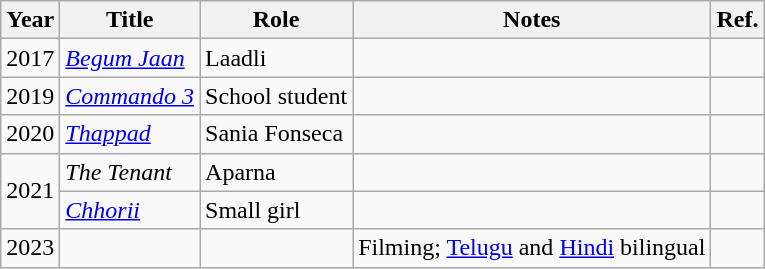<table class="wikitable sortable">
<tr>
<th>Year</th>
<th>Title</th>
<th>Role</th>
<th>Notes</th>
<th>Ref.</th>
</tr>
<tr>
<td>2017</td>
<td><em><a href='#'>Begum Jaan</a></em></td>
<td>Laadli</td>
<td></td>
<td></td>
</tr>
<tr>
<td>2019</td>
<td><em><a href='#'>Commando 3</a></em></td>
<td>School student</td>
<td></td>
<td></td>
</tr>
<tr>
<td>2020</td>
<td><em><a href='#'>Thappad</a></em></td>
<td>Sania Fonseca</td>
<td></td>
<td></td>
</tr>
<tr>
<td rowspan="2">2021</td>
<td><em>The Tenant</em></td>
<td>Aparna</td>
<td></td>
<td></td>
</tr>
<tr>
<td><em><a href='#'>Chhorii</a></em></td>
<td>Small girl</td>
<td></td>
<td></td>
</tr>
<tr>
<td>2023</td>
<td></td>
<td></td>
<td>Filming; <a href='#'>Telugu</a> and <a href='#'>Hindi</a> bilingual</td>
<td></td>
</tr>
</table>
